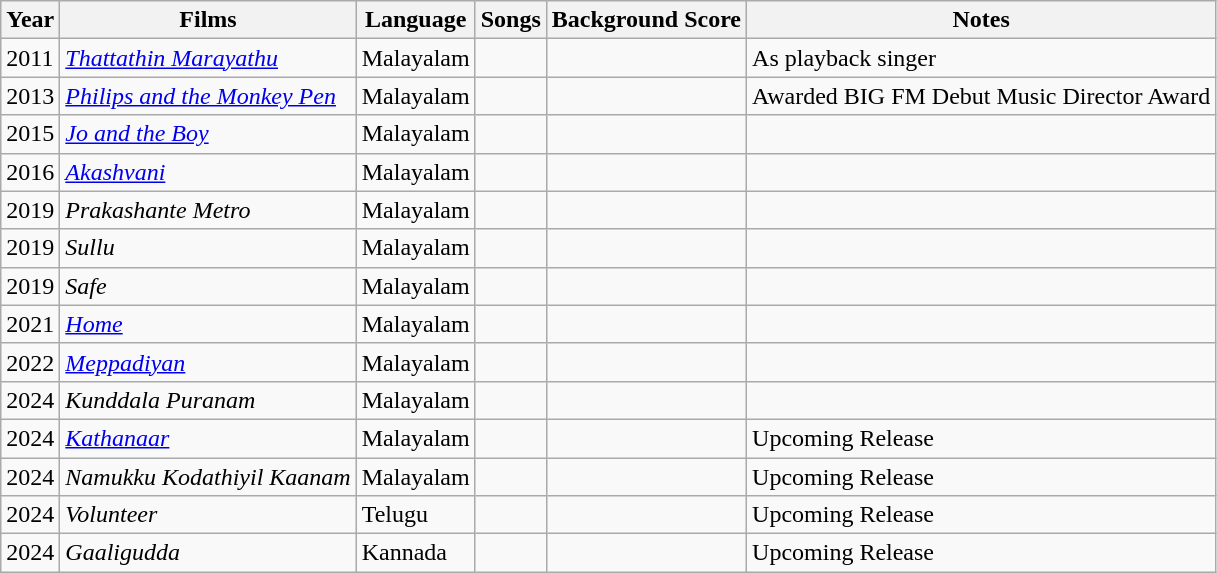<table class="wikitable">
<tr>
<th>Year</th>
<th>Films</th>
<th>Language</th>
<th>Songs</th>
<th>Background Score</th>
<th>Notes</th>
</tr>
<tr>
<td>2011</td>
<td><em><a href='#'>Thattathin Marayathu</a></em></td>
<td>Malayalam</td>
<td></td>
<td></td>
<td>As playback singer</td>
</tr>
<tr>
<td>2013</td>
<td><em><a href='#'>Philips and the Monkey Pen</a></em></td>
<td>Malayalam</td>
<td></td>
<td></td>
<td>Awarded BIG FM Debut Music Director Award</td>
</tr>
<tr>
<td>2015</td>
<td><em><a href='#'>Jo and the Boy</a></em></td>
<td>Malayalam</td>
<td></td>
<td></td>
<td></td>
</tr>
<tr>
<td>2016</td>
<td><em><a href='#'>Akashvani</a></em></td>
<td>Malayalam</td>
<td></td>
<td></td>
<td></td>
</tr>
<tr>
<td>2019</td>
<td><em>Prakashante Metro</em></td>
<td>Malayalam</td>
<td></td>
<td></td>
<td></td>
</tr>
<tr>
<td>2019</td>
<td><em>Sullu</em></td>
<td>Malayalam</td>
<td></td>
<td></td>
<td></td>
</tr>
<tr>
<td>2019</td>
<td><em>Safe</em></td>
<td>Malayalam</td>
<td></td>
<td></td>
<td></td>
</tr>
<tr>
<td>2021</td>
<td><em><a href='#'>Home</a></em></td>
<td>Malayalam</td>
<td></td>
<td></td>
<td></td>
</tr>
<tr>
<td>2022</td>
<td><em><a href='#'>Meppadiyan</a></em></td>
<td>Malayalam</td>
<td></td>
<td></td>
<td></td>
</tr>
<tr>
<td>2024</td>
<td><em>Kunddala Puranam</em></td>
<td>Malayalam</td>
<td></td>
<td></td>
<td></td>
</tr>
<tr>
<td>2024</td>
<td><em><a href='#'>Kathanaar</a></em></td>
<td>Malayalam</td>
<td></td>
<td></td>
<td>Upcoming Release</td>
</tr>
<tr>
<td>2024</td>
<td><em>Namukku Kodathiyil Kaanam</em></td>
<td>Malayalam</td>
<td></td>
<td></td>
<td>Upcoming Release</td>
</tr>
<tr>
<td>2024</td>
<td><em>Volunteer</em></td>
<td>Telugu</td>
<td></td>
<td></td>
<td>Upcoming Release</td>
</tr>
<tr>
<td>2024</td>
<td><em>Gaaligudda</em></td>
<td>Kannada</td>
<td></td>
<td></td>
<td>Upcoming Release</td>
</tr>
</table>
